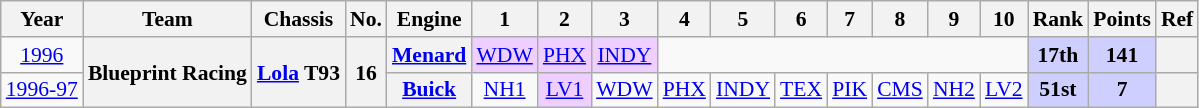<table class="wikitable" style="text-align:center; font-size:90%">
<tr>
<th>Year</th>
<th>Team</th>
<th>Chassis</th>
<th>No.</th>
<th>Engine</th>
<th>1</th>
<th>2</th>
<th>3</th>
<th>4</th>
<th>5</th>
<th>6</th>
<th>7</th>
<th>8</th>
<th>9</th>
<th>10</th>
<th>Rank</th>
<th>Points</th>
<th>Ref</th>
</tr>
<tr>
<td rowspan=1><a href='#'>1996</a></td>
<th rowspan=2>Blueprint Racing</th>
<th rowspan=2><a href='#'>Lola</a> T93</th>
<th rowspan=2>16</th>
<th rowspan=1><a href='#'>Menard</a></th>
<td style="background:#EFCFFF;"><a href='#'>WDW</a><br></td>
<td style="background:#EFCFFF;"><a href='#'>PHX</a><br></td>
<td style="background:#EFCFFF;"><a href='#'>INDY</a><br></td>
<td colspan=7></td>
<th style="background:#CFCFFF;">17th</th>
<th style="background:#CFCFFF;">141</th>
<th></th>
</tr>
<tr>
<td rowspan=1><a href='#'>1996-97</a></td>
<th rowspan=1><a href='#'>Buick</a></th>
<td><a href='#'>NH1</a><br></td>
<td style="background:#EFCFFF;"><a href='#'>LV1</a><br></td>
<td><a href='#'>WDW</a><br></td>
<td><a href='#'>PHX</a><br></td>
<td><a href='#'>INDY</a><br></td>
<td><a href='#'>TEX</a><br></td>
<td><a href='#'>PIK</a><br></td>
<td><a href='#'>CMS</a><br></td>
<td><a href='#'>NH2</a><br></td>
<td><a href='#'>LV2</a><br></td>
<th style="background:#CFCFFF;">51st</th>
<th style="background:#CFCFFF;">7</th>
<th></th>
</tr>
</table>
